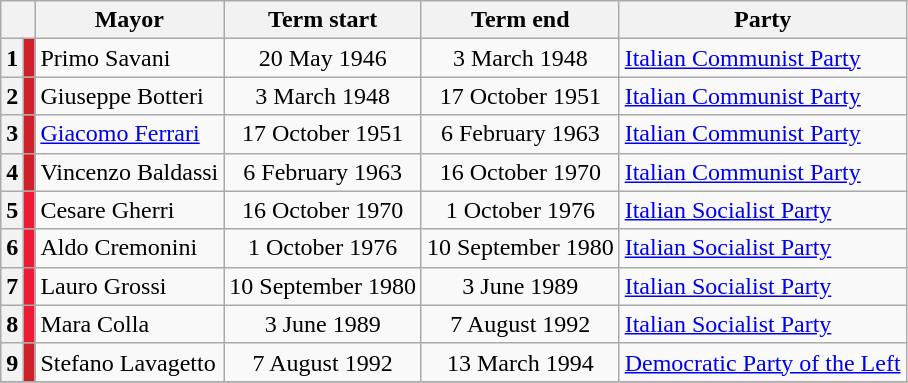<table class="wikitable">
<tr>
<th colspan=2 class=unsortable> </th>
<th>Mayor</th>
<th>Term start</th>
<th>Term end</th>
<th>Party</th>
</tr>
<tr>
<th>1</th>
<th style="background:#CE2029;"></th>
<td>Primo Savani</td>
<td align=center>20 May 1946</td>
<td align=center>3 March 1948</td>
<td><a href='#'>Italian Communist Party</a></td>
</tr>
<tr>
<th>2</th>
<th style="background:#CE2029;"></th>
<td>Giuseppe Botteri</td>
<td align=center>3 March 1948</td>
<td align=center>17 October 1951</td>
<td><a href='#'>Italian Communist Party</a></td>
</tr>
<tr>
<th>3</th>
<th style="background:#CE2029;"></th>
<td><a href='#'>Giacomo Ferrari</a></td>
<td align=center>17 October 1951</td>
<td align=center>6 February 1963</td>
<td><a href='#'>Italian Communist Party</a></td>
</tr>
<tr>
<th>4</th>
<th style="background:#CE2029;"></th>
<td>Vincenzo Baldassi</td>
<td align=center>6 February 1963</td>
<td align=center>16 October 1970</td>
<td><a href='#'>Italian Communist Party</a></td>
</tr>
<tr>
<th>5</th>
<th style="background:#ED1B34;"></th>
<td>Cesare Gherri</td>
<td align=center>16 October 1970</td>
<td align=center>1 October 1976</td>
<td><a href='#'>Italian Socialist Party</a></td>
</tr>
<tr>
<th>6</th>
<th style="background:#ED1B34;"></th>
<td>Aldo Cremonini</td>
<td align=center>1 October 1976</td>
<td align=center>10 September 1980</td>
<td><a href='#'>Italian Socialist Party</a></td>
</tr>
<tr>
<th>7</th>
<th style="background:#ED1B34;"></th>
<td>Lauro Grossi</td>
<td align=center>10 September 1980</td>
<td align=center>3 June 1989</td>
<td><a href='#'>Italian Socialist Party</a></td>
</tr>
<tr>
<th>8</th>
<th style="background:#ED1B34;"></th>
<td>Mara Colla</td>
<td align=center>3 June 1989</td>
<td align=center>7 August 1992</td>
<td><a href='#'>Italian Socialist Party</a></td>
</tr>
<tr>
<th>9</th>
<th style="background:#CE2029;"></th>
<td>Stefano Lavagetto</td>
<td align=center>7 August 1992</td>
<td align=center>13 March 1994</td>
<td><a href='#'>Democratic Party of the Left</a></td>
</tr>
<tr>
</tr>
</table>
